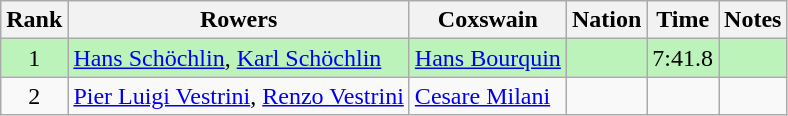<table class="wikitable sortable" style="text-align:center">
<tr>
<th>Rank</th>
<th>Rowers</th>
<th>Coxswain</th>
<th>Nation</th>
<th>Time</th>
<th>Notes</th>
</tr>
<tr bgcolor=bbf3bb>
<td>1</td>
<td align=left><a href='#'>Hans Schöchlin</a>, <a href='#'>Karl Schöchlin</a></td>
<td align=left><a href='#'>Hans Bourquin</a></td>
<td align=left></td>
<td>7:41.8</td>
<td></td>
</tr>
<tr>
<td>2</td>
<td align=left><a href='#'>Pier Luigi Vestrini</a>, <a href='#'>Renzo Vestrini</a></td>
<td align=left><a href='#'>Cesare Milani</a></td>
<td align=left></td>
<td data-sort-value=9:99.9></td>
<td></td>
</tr>
</table>
